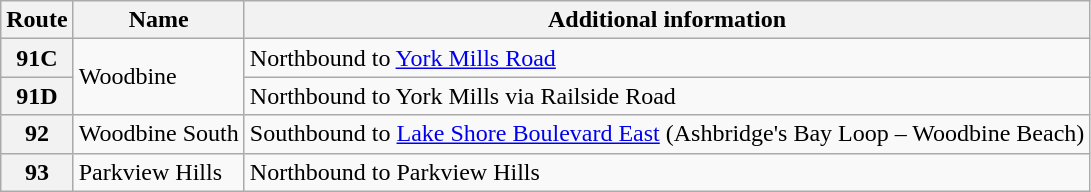<table class="wikitable">
<tr>
<th>Route</th>
<th>Name</th>
<th>Additional information</th>
</tr>
<tr>
<th>91C</th>
<td rowspan="2">Woodbine</td>
<td>Northbound to <a href='#'>York Mills Road</a></td>
</tr>
<tr>
<th>91D</th>
<td>Northbound to York Mills via Railside Road<br></td>
</tr>
<tr>
<th>92</th>
<td>Woodbine South</td>
<td>Southbound to <a href='#'>Lake Shore Boulevard East</a> (Ashbridge's Bay Loop – Woodbine Beach)</td>
</tr>
<tr>
<th>93</th>
<td>Parkview Hills</td>
<td>Northbound to Parkview Hills</td>
</tr>
</table>
